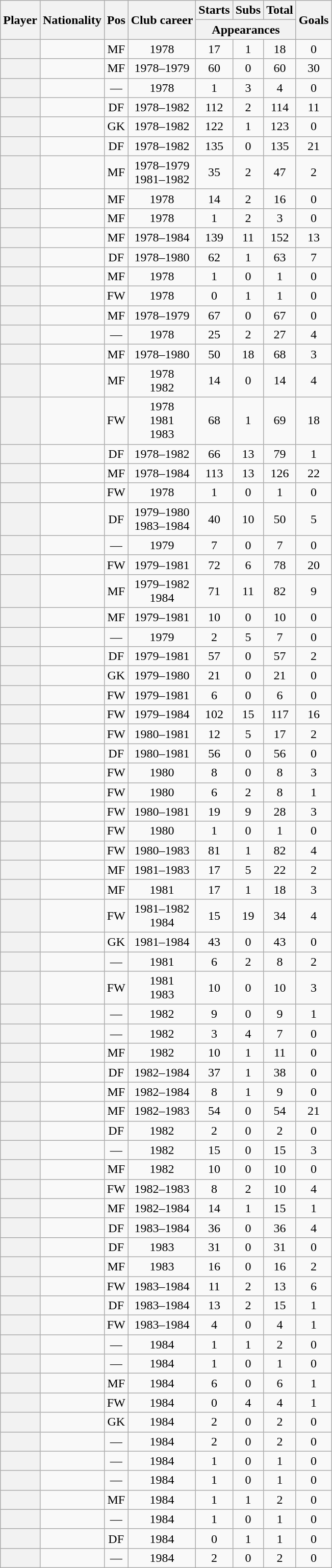<table class="wikitable sortable plainrowheaders" style="text-align:center;">
<tr>
<th scope=col rowspan="2">Player</th>
<th scope=col rowspan="2">Nationality</th>
<th scope=col rowspan="2">Pos</th>
<th scope=col rowspan="2">Club career</th>
<th scope=col>Starts</th>
<th scope=col>Subs</th>
<th scope=col>Total</th>
<th rowspan="2" scope=col>Goals</th>
</tr>
<tr class=unsortable>
<th scope=col colspan="3">Appearances</th>
</tr>
<tr>
<th scope=row></th>
<td align="left"></td>
<td>MF</td>
<td>1978</td>
<td>17</td>
<td>1</td>
<td>18</td>
<td>0</td>
</tr>
<tr>
<th scope=row></th>
<td align="left"></td>
<td>MF</td>
<td>1978–1979</td>
<td>60</td>
<td>0</td>
<td>60</td>
<td>30</td>
</tr>
<tr>
<th scope=row></th>
<td align="left"></td>
<td>—</td>
<td>1978</td>
<td>1</td>
<td>3</td>
<td>4</td>
<td>0</td>
</tr>
<tr>
<th scope=row></th>
<td align="left"></td>
<td>DF</td>
<td>1978–1982</td>
<td>112</td>
<td>2</td>
<td>114</td>
<td>11</td>
</tr>
<tr>
<th scope=row></th>
<td align="left"></td>
<td>GK</td>
<td>1978–1982</td>
<td>122</td>
<td>1</td>
<td>123</td>
<td>0</td>
</tr>
<tr>
<th scope=row></th>
<td align="left"></td>
<td>DF</td>
<td>1978–1982</td>
<td>135</td>
<td>0</td>
<td>135</td>
<td>21</td>
</tr>
<tr>
<th scope=row></th>
<td align="left"></td>
<td>MF</td>
<td>1978–1979<br>1981–1982</td>
<td>35</td>
<td>2</td>
<td>47</td>
<td>2</td>
</tr>
<tr>
<th scope=row></th>
<td align="left"></td>
<td>MF</td>
<td>1978</td>
<td>14</td>
<td>2</td>
<td>16</td>
<td>0</td>
</tr>
<tr>
<th scope=row></th>
<td align="left"></td>
<td>MF</td>
<td>1978</td>
<td>1</td>
<td>2</td>
<td>3</td>
<td>0</td>
</tr>
<tr>
<th scope=row></th>
<td align="left"></td>
<td>MF</td>
<td>1978–1984</td>
<td>139</td>
<td>11</td>
<td>152</td>
<td>13</td>
</tr>
<tr>
<th scope=row></th>
<td align="left"></td>
<td>DF</td>
<td>1978–1980</td>
<td>62</td>
<td>1</td>
<td>63</td>
<td>7</td>
</tr>
<tr>
<th scope=row></th>
<td align="left"></td>
<td>MF</td>
<td>1978</td>
<td>1</td>
<td>0</td>
<td>1</td>
<td>0</td>
</tr>
<tr>
<th scope=row></th>
<td align="left"></td>
<td>FW</td>
<td>1978</td>
<td>0</td>
<td>1</td>
<td>1</td>
<td>0</td>
</tr>
<tr>
<th scope=row></th>
<td align="left"></td>
<td>MF</td>
<td>1978–1979</td>
<td>67</td>
<td>0</td>
<td>67</td>
<td>0</td>
</tr>
<tr>
<th scope=row></th>
<td align="left"></td>
<td>—</td>
<td>1978</td>
<td>25</td>
<td>2</td>
<td>27</td>
<td>4</td>
</tr>
<tr>
<th scope=row></th>
<td align="left"></td>
<td>MF</td>
<td>1978–1980</td>
<td>50</td>
<td>18</td>
<td>68</td>
<td>3</td>
</tr>
<tr>
<th scope=row></th>
<td align="left"></td>
<td>MF</td>
<td>1978<br>1982</td>
<td>14</td>
<td>0</td>
<td>14</td>
<td>4</td>
</tr>
<tr>
<th scope=row></th>
<td align="left"></td>
<td>FW</td>
<td>1978<br>1981<br>1983</td>
<td>68</td>
<td>1</td>
<td>69</td>
<td>18</td>
</tr>
<tr>
<th scope=row></th>
<td align="left"></td>
<td>DF</td>
<td>1978–1982</td>
<td>66</td>
<td>13</td>
<td>79</td>
<td>1</td>
</tr>
<tr>
<th scope=row></th>
<td align="left"></td>
<td>MF</td>
<td>1978–1984</td>
<td>113</td>
<td>13</td>
<td>126</td>
<td>22</td>
</tr>
<tr>
<th scope=row></th>
<td align="left"></td>
<td>FW</td>
<td>1978</td>
<td>1</td>
<td>0</td>
<td>1</td>
<td>0</td>
</tr>
<tr>
<th scope=row></th>
<td align="left"></td>
<td>DF</td>
<td>1979–1980<br>1983–1984</td>
<td>40</td>
<td>10</td>
<td>50</td>
<td>5</td>
</tr>
<tr>
<th scope=row></th>
<td align="left"></td>
<td>—</td>
<td>1979</td>
<td>7</td>
<td>0</td>
<td>7</td>
<td>0</td>
</tr>
<tr>
<th scope=row></th>
<td align="left"></td>
<td>FW</td>
<td>1979–1981</td>
<td>72</td>
<td>6</td>
<td>78</td>
<td>20</td>
</tr>
<tr>
<th scope=row></th>
<td align="left"></td>
<td>MF</td>
<td>1979–1982<br>1984</td>
<td>71</td>
<td>11</td>
<td>82</td>
<td>9</td>
</tr>
<tr>
<th scope=row></th>
<td align="left"></td>
<td>MF</td>
<td>1979–1981</td>
<td>10</td>
<td>0</td>
<td>10</td>
<td>0</td>
</tr>
<tr>
<th scope=row></th>
<td align="left"></td>
<td>—</td>
<td>1979</td>
<td>2</td>
<td>5</td>
<td>7</td>
<td>0</td>
</tr>
<tr>
<th scope=row></th>
<td align="left"></td>
<td>DF</td>
<td>1979–1981</td>
<td>57</td>
<td>0</td>
<td>57</td>
<td>2</td>
</tr>
<tr>
<th scope=row></th>
<td align="left"></td>
<td>GK</td>
<td>1979–1980</td>
<td>21</td>
<td>0</td>
<td>21</td>
<td>0</td>
</tr>
<tr>
<th scope=row></th>
<td align="left"></td>
<td>FW</td>
<td>1979–1981</td>
<td>6</td>
<td>0</td>
<td>6</td>
<td>0</td>
</tr>
<tr>
<th scope=row></th>
<td align="left"></td>
<td>FW</td>
<td>1979–1984</td>
<td>102</td>
<td>15</td>
<td>117</td>
<td>16</td>
</tr>
<tr>
<th scope=row></th>
<td align="left"></td>
<td>FW</td>
<td>1980–1981</td>
<td>12</td>
<td>5</td>
<td>17</td>
<td>2</td>
</tr>
<tr>
<th scope=row></th>
<td align="left"></td>
<td>DF</td>
<td>1980–1981</td>
<td>56</td>
<td>0</td>
<td>56</td>
<td>0</td>
</tr>
<tr>
<th scope=row></th>
<td align="left"></td>
<td>FW</td>
<td>1980</td>
<td>8</td>
<td>0</td>
<td>8</td>
<td>3</td>
</tr>
<tr>
<th scope=row></th>
<td align="left"></td>
<td>FW</td>
<td>1980</td>
<td>6</td>
<td>2</td>
<td>8</td>
<td>1</td>
</tr>
<tr>
<th scope=row></th>
<td align="left"></td>
<td>FW</td>
<td>1980–1981</td>
<td>19</td>
<td>9</td>
<td>28</td>
<td>3</td>
</tr>
<tr>
<th scope=row></th>
<td align="left"></td>
<td>FW</td>
<td>1980</td>
<td>1</td>
<td>0</td>
<td>1</td>
<td>0</td>
</tr>
<tr>
<th scope=row></th>
<td align="left"></td>
<td>FW</td>
<td>1980–1983</td>
<td>81</td>
<td>1</td>
<td>82</td>
<td>4</td>
</tr>
<tr>
<th scope=row></th>
<td align="left"></td>
<td>MF</td>
<td>1981–1983</td>
<td>17</td>
<td>5</td>
<td>22</td>
<td>2</td>
</tr>
<tr>
<th scope=row></th>
<td align="left"></td>
<td>MF</td>
<td>1981</td>
<td>17</td>
<td>1</td>
<td>18</td>
<td>3</td>
</tr>
<tr>
<th scope=row></th>
<td align="left"></td>
<td>FW</td>
<td>1981–1982<br>1984</td>
<td>15</td>
<td>19</td>
<td>34</td>
<td>4</td>
</tr>
<tr>
<th scope=row></th>
<td align="left"></td>
<td>GK</td>
<td>1981–1984</td>
<td>43</td>
<td>0</td>
<td>43</td>
<td>0</td>
</tr>
<tr>
<th scope=row></th>
<td align="left"></td>
<td>—</td>
<td>1981</td>
<td>6</td>
<td>2</td>
<td>8</td>
<td>2</td>
</tr>
<tr>
<th scope=row></th>
<td align="left"></td>
<td>FW</td>
<td>1981<br>1983</td>
<td>10</td>
<td>0</td>
<td>10</td>
<td>3</td>
</tr>
<tr>
<th scope=row></th>
<td align="left"></td>
<td>—</td>
<td>1982</td>
<td>9</td>
<td>0</td>
<td>9</td>
<td>1</td>
</tr>
<tr>
<th scope=row></th>
<td align="left"></td>
<td>—</td>
<td>1982</td>
<td>3</td>
<td>4</td>
<td>7</td>
<td>0</td>
</tr>
<tr>
<th scope=row></th>
<td align="left"></td>
<td>MF</td>
<td>1982</td>
<td>10</td>
<td>1</td>
<td>11</td>
<td>0</td>
</tr>
<tr>
<th scope=row></th>
<td align="left"></td>
<td>DF</td>
<td>1982–1984</td>
<td>37</td>
<td>1</td>
<td>38</td>
<td>0</td>
</tr>
<tr>
<th scope=row></th>
<td align="left"></td>
<td>MF</td>
<td>1982–1984</td>
<td>8</td>
<td>1</td>
<td>9</td>
<td>0</td>
</tr>
<tr>
<th scope=row></th>
<td align="left"></td>
<td>MF</td>
<td>1982–1983</td>
<td>54</td>
<td>0</td>
<td>54</td>
<td>21</td>
</tr>
<tr>
<th scope=row></th>
<td align="left"></td>
<td>DF</td>
<td>1982</td>
<td>2</td>
<td>0</td>
<td>2</td>
<td>0</td>
</tr>
<tr>
<th scope=row></th>
<td align="left"></td>
<td>—</td>
<td>1982</td>
<td>15</td>
<td>0</td>
<td>15</td>
<td>3</td>
</tr>
<tr>
<th scope=row></th>
<td align="left"></td>
<td>MF</td>
<td>1982</td>
<td>10</td>
<td>0</td>
<td>10</td>
<td>0</td>
</tr>
<tr>
<th scope=row></th>
<td align="left"></td>
<td>FW</td>
<td>1982–1983</td>
<td>8</td>
<td>2</td>
<td>10</td>
<td>4</td>
</tr>
<tr>
<th scope=row></th>
<td align="left"></td>
<td>MF</td>
<td>1982–1984</td>
<td>14</td>
<td>1</td>
<td>15</td>
<td>1</td>
</tr>
<tr>
<th scope=row></th>
<td align="left"></td>
<td>DF</td>
<td>1983–1984</td>
<td>36</td>
<td>0</td>
<td>36</td>
<td>4</td>
</tr>
<tr>
<th scope=row></th>
<td align="left"></td>
<td>DF</td>
<td>1983</td>
<td>31</td>
<td>0</td>
<td>31</td>
<td>0</td>
</tr>
<tr>
<th scope=row></th>
<td align="left"></td>
<td>MF</td>
<td>1983</td>
<td>16</td>
<td>0</td>
<td>16</td>
<td>2</td>
</tr>
<tr>
<th scope=row></th>
<td align="left"></td>
<td>FW</td>
<td>1983–1984</td>
<td>11</td>
<td>2</td>
<td>13</td>
<td>6</td>
</tr>
<tr>
<th scope=row></th>
<td align="left"></td>
<td>DF</td>
<td>1983–1984</td>
<td>13</td>
<td>2</td>
<td>15</td>
<td>1</td>
</tr>
<tr>
<th scope=row></th>
<td align="left"></td>
<td>FW</td>
<td>1983–1984</td>
<td>4</td>
<td>0</td>
<td>4</td>
<td>1</td>
</tr>
<tr>
<th scope=row></th>
<td align="left"></td>
<td>—</td>
<td>1984</td>
<td>1</td>
<td>1</td>
<td>2</td>
<td>0</td>
</tr>
<tr>
<th scope=row></th>
<td align="left"></td>
<td>—</td>
<td>1984</td>
<td>1</td>
<td>0</td>
<td>1</td>
<td>0</td>
</tr>
<tr>
<th scope=row></th>
<td align="left"></td>
<td>MF</td>
<td>1984</td>
<td>6</td>
<td>0</td>
<td>6</td>
<td>1</td>
</tr>
<tr>
<th scope=row></th>
<td align="left"></td>
<td>FW</td>
<td>1984</td>
<td>0</td>
<td>4</td>
<td>4</td>
<td>1</td>
</tr>
<tr>
<th scope=row></th>
<td align="left"></td>
<td>GK</td>
<td>1984</td>
<td>2</td>
<td>0</td>
<td>2</td>
<td>0</td>
</tr>
<tr>
<th scope=row></th>
<td align="left"></td>
<td>—</td>
<td>1984</td>
<td>2</td>
<td>0</td>
<td>2</td>
<td>0</td>
</tr>
<tr>
<th scope=row></th>
<td align="left"></td>
<td>—</td>
<td>1984</td>
<td>1</td>
<td>0</td>
<td>1</td>
<td>0</td>
</tr>
<tr>
<th scope=row></th>
<td align="left"></td>
<td>—</td>
<td>1984</td>
<td>1</td>
<td>0</td>
<td>1</td>
<td>0</td>
</tr>
<tr>
<th scope=row></th>
<td align="left"></td>
<td>MF</td>
<td>1984</td>
<td>1</td>
<td>1</td>
<td>2</td>
<td>0</td>
</tr>
<tr>
<th scope=row></th>
<td align="left"></td>
<td>—</td>
<td>1984</td>
<td>1</td>
<td>0</td>
<td>1</td>
<td>0</td>
</tr>
<tr>
<th scope=row></th>
<td align="left"></td>
<td>DF</td>
<td>1984</td>
<td>0</td>
<td>1</td>
<td>1</td>
<td>0</td>
</tr>
<tr>
<th scope=row></th>
<td align="left"></td>
<td>—</td>
<td>1984</td>
<td>2</td>
<td>0</td>
<td>2</td>
<td>0</td>
</tr>
</table>
